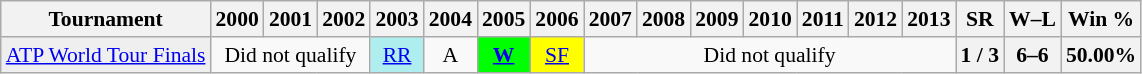<table class="wikitable" style="text-align:center;font-size:90%">
<tr>
<th>Tournament</th>
<th>2000</th>
<th>2001</th>
<th>2002</th>
<th>2003</th>
<th>2004</th>
<th>2005</th>
<th>2006</th>
<th>2007</th>
<th>2008</th>
<th>2009</th>
<th>2010</th>
<th>2011</th>
<th>2012</th>
<th>2013</th>
<th>SR</th>
<th>W–L</th>
<th>Win %</th>
</tr>
<tr>
<td style="background:#efefef; text-align:left;"><a href='#'>ATP World Tour Finals</a></td>
<td colspan="3">Did not qualify</td>
<td style="background:#afeeee;"><a href='#'>RR</a></td>
<td>A</td>
<td style="background:lime;"><strong><a href='#'>W</a></strong></td>
<td style="background:yellow;"><a href='#'>SF</a></td>
<td colspan="7">Did not qualify</td>
<th>1 / 3</th>
<th>6–6</th>
<th>50.00%</th>
</tr>
</table>
